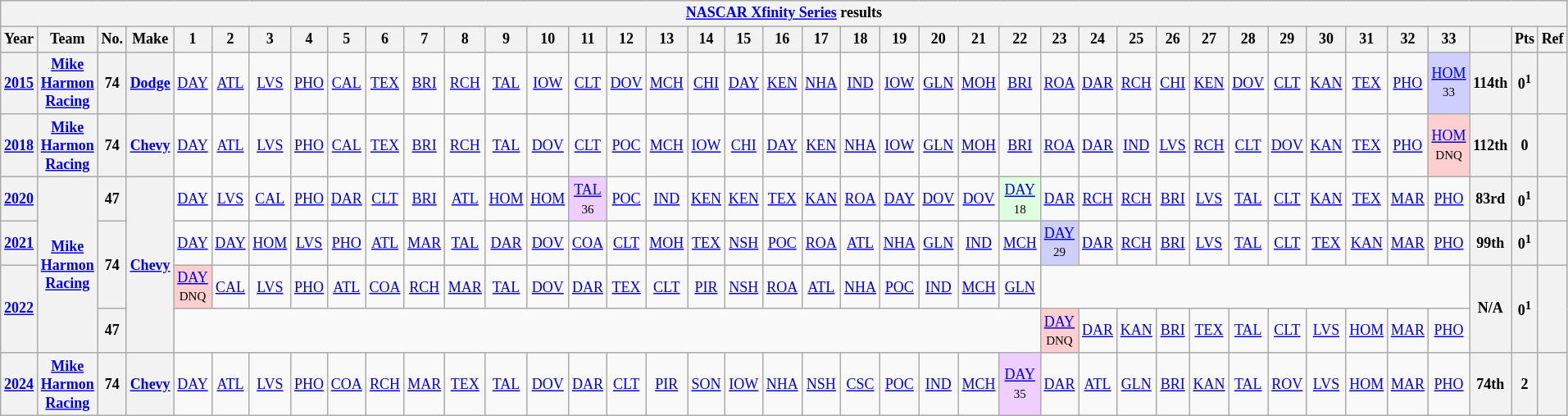<table class="wikitable" style="text-align:center; font-size:75%">
<tr>
<th colspan=42><a href='#'>NASCAR Xfinity Series</a> results</th>
</tr>
<tr>
<th>Year</th>
<th>Team</th>
<th>No.</th>
<th>Make</th>
<th>1</th>
<th>2</th>
<th>3</th>
<th>4</th>
<th>5</th>
<th>6</th>
<th>7</th>
<th>8</th>
<th>9</th>
<th>10</th>
<th>11</th>
<th>12</th>
<th>13</th>
<th>14</th>
<th>15</th>
<th>16</th>
<th>17</th>
<th>18</th>
<th>19</th>
<th>20</th>
<th>21</th>
<th>22</th>
<th>23</th>
<th>24</th>
<th>25</th>
<th>26</th>
<th>27</th>
<th>28</th>
<th>29</th>
<th>30</th>
<th>31</th>
<th>32</th>
<th>33</th>
<th></th>
<th>Pts</th>
<th>Ref</th>
</tr>
<tr>
<th><a href='#'>2015</a></th>
<th><a href='#'>Mike Harmon Racing</a></th>
<th>74</th>
<th><a href='#'>Dodge</a></th>
<td><a href='#'>DAY</a></td>
<td><a href='#'>ATL</a></td>
<td><a href='#'>LVS</a></td>
<td><a href='#'>PHO</a></td>
<td><a href='#'>CAL</a></td>
<td><a href='#'>TEX</a></td>
<td><a href='#'>BRI</a></td>
<td><a href='#'>RCH</a></td>
<td><a href='#'>TAL</a></td>
<td><a href='#'>IOW</a></td>
<td><a href='#'>CLT</a></td>
<td><a href='#'>DOV</a></td>
<td><a href='#'>MCH</a></td>
<td><a href='#'>CHI</a></td>
<td><a href='#'>DAY</a></td>
<td><a href='#'>KEN</a></td>
<td><a href='#'>NHA</a></td>
<td><a href='#'>IND</a></td>
<td><a href='#'>IOW</a></td>
<td><a href='#'>GLN</a></td>
<td><a href='#'>MOH</a></td>
<td><a href='#'>BRI</a></td>
<td><a href='#'>ROA</a></td>
<td><a href='#'>DAR</a></td>
<td><a href='#'>RCH</a></td>
<td><a href='#'>CHI</a></td>
<td><a href='#'>KEN</a></td>
<td><a href='#'>DOV</a></td>
<td><a href='#'>CLT</a></td>
<td><a href='#'>KAN</a></td>
<td><a href='#'>TEX</a></td>
<td><a href='#'>PHO</a></td>
<td style="background:#CFCFFF;"><a href='#'>HOM</a><br><small>33</small></td>
<th>114th</th>
<th>0<sup>1</sup></th>
<th></th>
</tr>
<tr>
<th><a href='#'>2018</a></th>
<th><a href='#'>Mike Harmon Racing</a></th>
<th>74</th>
<th><a href='#'>Chevy</a></th>
<td><a href='#'>DAY</a></td>
<td><a href='#'>ATL</a></td>
<td><a href='#'>LVS</a></td>
<td><a href='#'>PHO</a></td>
<td><a href='#'>CAL</a></td>
<td><a href='#'>TEX</a></td>
<td><a href='#'>BRI</a></td>
<td><a href='#'>RCH</a></td>
<td><a href='#'>TAL</a></td>
<td><a href='#'>DOV</a></td>
<td><a href='#'>CLT</a></td>
<td><a href='#'>POC</a></td>
<td><a href='#'>MCH</a></td>
<td><a href='#'>IOW</a></td>
<td><a href='#'>CHI</a></td>
<td><a href='#'>DAY</a></td>
<td><a href='#'>KEN</a></td>
<td><a href='#'>NHA</a></td>
<td><a href='#'>IOW</a></td>
<td><a href='#'>GLN</a></td>
<td><a href='#'>MOH</a></td>
<td><a href='#'>BRI</a></td>
<td><a href='#'>ROA</a></td>
<td><a href='#'>DAR</a></td>
<td><a href='#'>IND</a></td>
<td><a href='#'>LVS</a></td>
<td><a href='#'>RCH</a></td>
<td><a href='#'>CLT</a></td>
<td><a href='#'>DOV</a></td>
<td><a href='#'>KAN</a></td>
<td><a href='#'>TEX</a></td>
<td><a href='#'>PHO</a></td>
<td style="background:#FFCFCF;"><a href='#'>HOM</a><br><small>DNQ</small></td>
<th>112th</th>
<th>0</th>
<th></th>
</tr>
<tr>
<th><a href='#'>2020</a></th>
<th rowspan=4><a href='#'>Mike Harmon Racing</a></th>
<th>47</th>
<th rowspan=4><a href='#'>Chevy</a></th>
<td><a href='#'>DAY</a></td>
<td><a href='#'>LVS</a></td>
<td><a href='#'>CAL</a></td>
<td><a href='#'>PHO</a></td>
<td><a href='#'>DAR</a></td>
<td><a href='#'>CLT</a></td>
<td><a href='#'>BRI</a></td>
<td><a href='#'>ATL</a></td>
<td><a href='#'>HOM</a></td>
<td><a href='#'>HOM</a></td>
<td style="background:#EFCFFF;"><a href='#'>TAL</a><br><small>36</small></td>
<td><a href='#'>POC</a></td>
<td><a href='#'>IND</a></td>
<td><a href='#'>KEN</a></td>
<td><a href='#'>KEN</a></td>
<td><a href='#'>TEX</a></td>
<td><a href='#'>KAN</a></td>
<td><a href='#'>ROA</a></td>
<td><a href='#'>DAY</a></td>
<td><a href='#'>DOV</a></td>
<td><a href='#'>DOV</a></td>
<td style="background:#DFFFDF;"><a href='#'>DAY</a><br><small>18</small></td>
<td><a href='#'>DAR</a></td>
<td><a href='#'>RCH</a></td>
<td><a href='#'>RCH</a></td>
<td><a href='#'>BRI</a></td>
<td><a href='#'>LVS</a></td>
<td><a href='#'>TAL</a></td>
<td><a href='#'>CLT</a></td>
<td><a href='#'>KAN</a></td>
<td><a href='#'>TEX</a></td>
<td><a href='#'>MAR</a></td>
<td><a href='#'>PHO</a></td>
<th>83rd</th>
<th>0<sup>1</sup></th>
<th></th>
</tr>
<tr>
<th><a href='#'>2021</a></th>
<th rowspan=2>74</th>
<td><a href='#'>DAY</a></td>
<td><a href='#'>DAY</a></td>
<td><a href='#'>HOM</a></td>
<td><a href='#'>LVS</a></td>
<td><a href='#'>PHO</a></td>
<td><a href='#'>ATL</a></td>
<td><a href='#'>MAR</a></td>
<td><a href='#'>TAL</a></td>
<td><a href='#'>DAR</a></td>
<td><a href='#'>DOV</a></td>
<td><a href='#'>COA</a></td>
<td><a href='#'>CLT</a></td>
<td><a href='#'>MOH</a></td>
<td><a href='#'>TEX</a></td>
<td><a href='#'>NSH</a></td>
<td><a href='#'>POC</a></td>
<td><a href='#'>ROA</a></td>
<td><a href='#'>ATL</a></td>
<td><a href='#'>NHA</a></td>
<td><a href='#'>GLN</a></td>
<td><a href='#'>IND</a></td>
<td><a href='#'>MCH</a></td>
<td style="background:#CFCFFF;"><a href='#'>DAY</a><br><small>29</small></td>
<td><a href='#'>DAR</a></td>
<td><a href='#'>RCH</a></td>
<td><a href='#'>BRI</a></td>
<td><a href='#'>LVS</a></td>
<td><a href='#'>TAL</a></td>
<td><a href='#'>CLT</a></td>
<td><a href='#'>TEX</a></td>
<td><a href='#'>KAN</a></td>
<td><a href='#'>MAR</a></td>
<td><a href='#'>PHO</a></td>
<th>99th</th>
<th>0<sup>1</sup></th>
<th></th>
</tr>
<tr>
<th rowspan=2><a href='#'>2022</a></th>
<td style="background:#FFCFCF;"><a href='#'>DAY</a><br><small>DNQ</small></td>
<td><a href='#'>CAL</a></td>
<td><a href='#'>LVS</a></td>
<td><a href='#'>PHO</a></td>
<td><a href='#'>ATL</a></td>
<td><a href='#'>COA</a></td>
<td><a href='#'>RCH</a></td>
<td><a href='#'>MAR</a></td>
<td><a href='#'>TAL</a></td>
<td><a href='#'>DOV</a></td>
<td><a href='#'>DAR</a></td>
<td><a href='#'>TEX</a></td>
<td><a href='#'>CLT</a></td>
<td><a href='#'>PIR</a></td>
<td><a href='#'>NSH</a></td>
<td><a href='#'>ROA</a></td>
<td><a href='#'>ATL</a></td>
<td><a href='#'>NHA</a></td>
<td><a href='#'>POC</a></td>
<td><a href='#'>IND</a></td>
<td><a href='#'>MCH</a></td>
<td><a href='#'>GLN</a></td>
<td colspan=11></td>
<th rowspan=2>N/A</th>
<th rowspan=2>0<sup>1</sup></th>
<th rowspan=2></th>
</tr>
<tr>
<th>47</th>
<td colspan=22></td>
<td style="background:#FFCFCF;"><a href='#'>DAY</a><br><small>DNQ</small></td>
<td><a href='#'>DAR</a></td>
<td><a href='#'>KAN</a></td>
<td><a href='#'>BRI</a></td>
<td><a href='#'>TEX</a></td>
<td><a href='#'>TAL</a></td>
<td><a href='#'>CLT</a></td>
<td><a href='#'>LVS</a></td>
<td><a href='#'>HOM</a></td>
<td><a href='#'>MAR</a></td>
<td><a href='#'>PHO</a></td>
</tr>
<tr>
<th><a href='#'>2024</a></th>
<th><a href='#'>Mike Harmon Racing</a></th>
<th>74</th>
<th><a href='#'>Chevy</a></th>
<td><a href='#'>DAY</a></td>
<td><a href='#'>ATL</a></td>
<td><a href='#'>LVS</a></td>
<td><a href='#'>PHO</a></td>
<td><a href='#'>COA</a></td>
<td><a href='#'>RCH</a></td>
<td><a href='#'>MAR</a></td>
<td><a href='#'>TEX</a></td>
<td><a href='#'>TAL</a></td>
<td><a href='#'>DOV</a></td>
<td><a href='#'>DAR</a></td>
<td><a href='#'>CLT</a></td>
<td><a href='#'>PIR</a></td>
<td><a href='#'>SON</a></td>
<td><a href='#'>IOW</a></td>
<td><a href='#'>NHA</a></td>
<td><a href='#'>NSH</a></td>
<td><a href='#'>CSC</a></td>
<td><a href='#'>POC</a></td>
<td><a href='#'>IND</a></td>
<td><a href='#'>MCH</a></td>
<td style="background:#EFCFFF;"><a href='#'>DAY</a><br><small>35</small></td>
<td><a href='#'>DAR</a></td>
<td><a href='#'>ATL</a></td>
<td><a href='#'>GLN</a></td>
<td><a href='#'>BRI</a></td>
<td><a href='#'>KAN</a></td>
<td><a href='#'>TAL</a></td>
<td><a href='#'>ROV</a></td>
<td><a href='#'>LVS</a></td>
<td><a href='#'>HOM</a></td>
<td><a href='#'>MAR</a></td>
<td><a href='#'>PHO</a></td>
<th>74th</th>
<th>2</th>
<th></th>
</tr>
</table>
